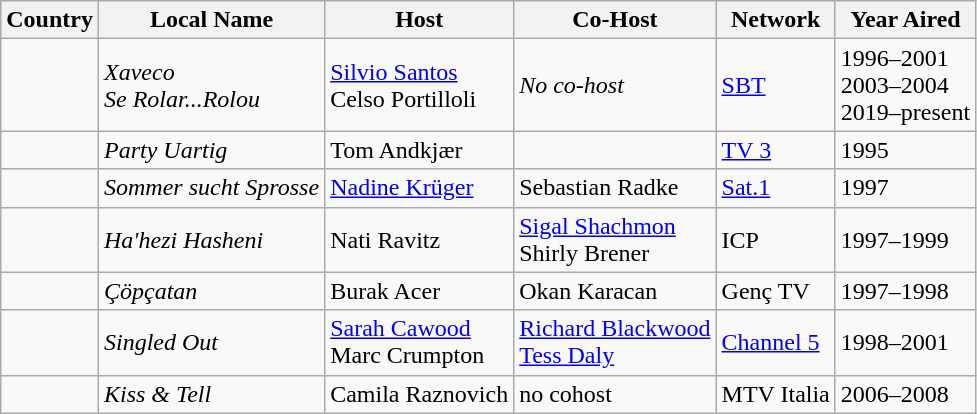<table class="wikitable">
<tr>
<th>Country</th>
<th>Local Name</th>
<th>Host</th>
<th>Co-Host</th>
<th>Network</th>
<th>Year Aired</th>
</tr>
<tr>
<td></td>
<td><em>Xaveco</em><br><em>Se Rolar...Rolou</em></td>
<td><a href='#'>Silvio Santos</a><br>Celso Portilloli</td>
<td><em>No co-host</em></td>
<td><a href='#'>SBT</a></td>
<td>1996–2001<br>2003–2004<br>2019–present</td>
</tr>
<tr>
<td></td>
<td><em>Party Uartig</em></td>
<td>Tom Andkjær</td>
<td></td>
<td><a href='#'>TV 3</a></td>
<td>1995</td>
</tr>
<tr>
<td></td>
<td><em>Sommer sucht Sprosse</em></td>
<td><a href='#'>Nadine Krüger</a></td>
<td>Sebastian Radke</td>
<td><a href='#'>Sat.1</a></td>
<td>1997</td>
</tr>
<tr>
<td></td>
<td><em>Ha'hezi Hasheni</em></td>
<td>Nati Ravitz</td>
<td><a href='#'>Sigal Shachmon</a><br>Shirly Brener</td>
<td>ICP</td>
<td>1997–1999</td>
</tr>
<tr>
<td></td>
<td><em>Çöpçatan</em></td>
<td>Burak Acer</td>
<td>Okan Karacan</td>
<td>Genç TV</td>
<td>1997–1998</td>
</tr>
<tr>
<td></td>
<td><em>Singled Out</em></td>
<td><a href='#'>Sarah Cawood</a><br>Marc Crumpton</td>
<td><a href='#'>Richard Blackwood</a><br><a href='#'>Tess Daly</a></td>
<td><a href='#'>Channel 5</a></td>
<td>1998–2001</td>
</tr>
<tr>
<td></td>
<td><em>Kiss & Tell</em></td>
<td>Camila Raznovich</td>
<td>no cohost</td>
<td>MTV Italia</td>
<td>2006–2008</td>
</tr>
</table>
